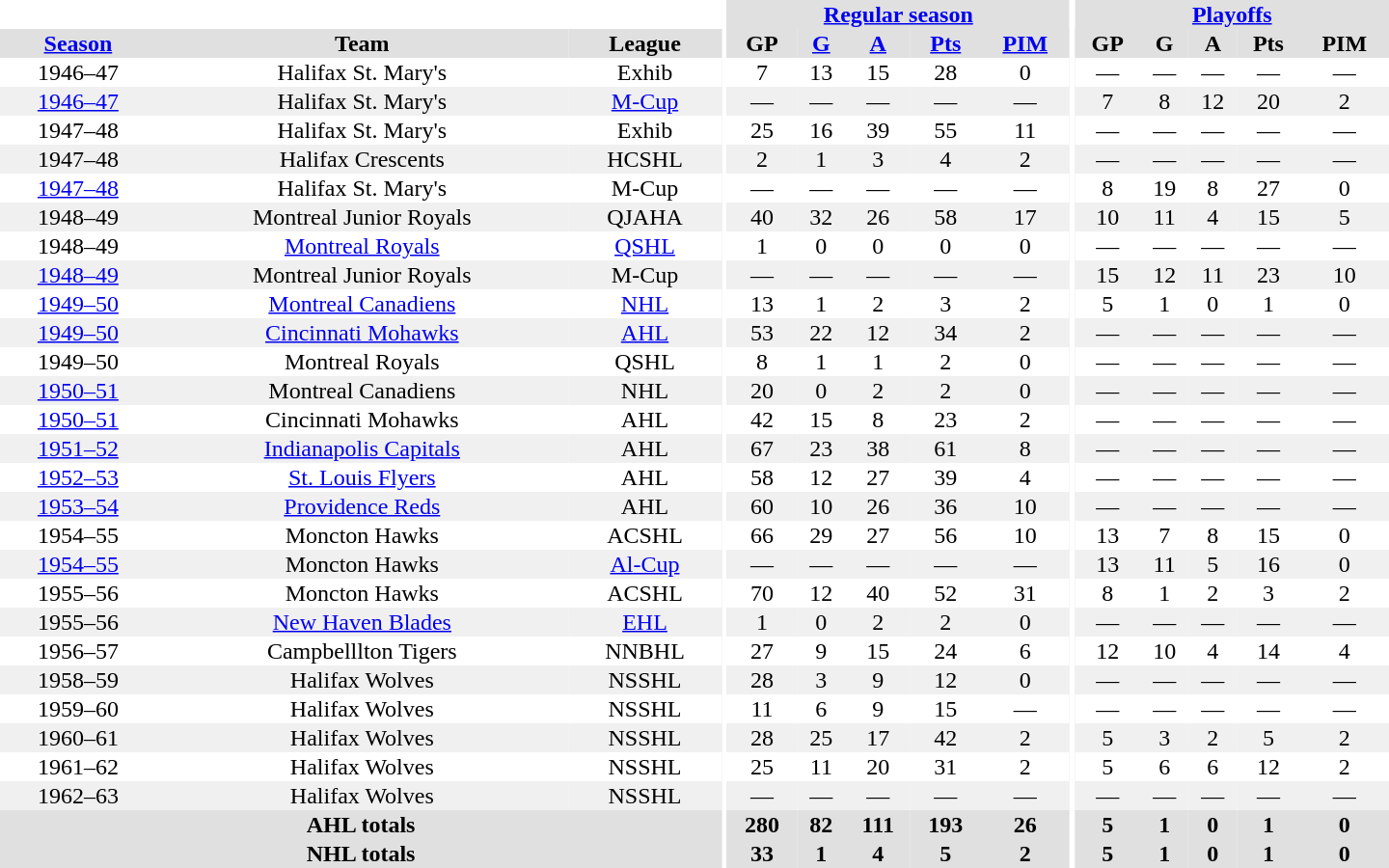<table border="0" cellpadding="1" cellspacing="0" style="text-align:center; width:60em">
<tr bgcolor="#e0e0e0">
<th colspan="3" bgcolor="#ffffff"></th>
<th rowspan="100" bgcolor="#ffffff"></th>
<th colspan="5"><a href='#'>Regular season</a></th>
<th rowspan="100" bgcolor="#ffffff"></th>
<th colspan="5"><a href='#'>Playoffs</a></th>
</tr>
<tr bgcolor="#e0e0e0">
<th><a href='#'>Season</a></th>
<th>Team</th>
<th>League</th>
<th>GP</th>
<th><a href='#'>G</a></th>
<th><a href='#'>A</a></th>
<th><a href='#'>Pts</a></th>
<th><a href='#'>PIM</a></th>
<th>GP</th>
<th>G</th>
<th>A</th>
<th>Pts</th>
<th>PIM</th>
</tr>
<tr>
<td>1946–47</td>
<td>Halifax St. Mary's</td>
<td>Exhib</td>
<td>7</td>
<td>13</td>
<td>15</td>
<td>28</td>
<td>0</td>
<td>—</td>
<td>—</td>
<td>—</td>
<td>—</td>
<td>—</td>
</tr>
<tr bgcolor="#f0f0f0">
<td><a href='#'>1946–47</a></td>
<td>Halifax St. Mary's</td>
<td><a href='#'>M-Cup</a></td>
<td>—</td>
<td>—</td>
<td>—</td>
<td>—</td>
<td>—</td>
<td>7</td>
<td>8</td>
<td>12</td>
<td>20</td>
<td>2</td>
</tr>
<tr>
<td>1947–48</td>
<td>Halifax St. Mary's</td>
<td>Exhib</td>
<td>25</td>
<td>16</td>
<td>39</td>
<td>55</td>
<td>11</td>
<td>—</td>
<td>—</td>
<td>—</td>
<td>—</td>
<td>—</td>
</tr>
<tr bgcolor="#f0f0f0">
<td>1947–48</td>
<td>Halifax Crescents</td>
<td>HCSHL</td>
<td>2</td>
<td>1</td>
<td>3</td>
<td>4</td>
<td>2</td>
<td>—</td>
<td>—</td>
<td>—</td>
<td>—</td>
<td>—</td>
</tr>
<tr>
<td><a href='#'>1947–48</a></td>
<td>Halifax St. Mary's</td>
<td>M-Cup</td>
<td>—</td>
<td>—</td>
<td>—</td>
<td>—</td>
<td>—</td>
<td>8</td>
<td>19</td>
<td>8</td>
<td>27</td>
<td>0</td>
</tr>
<tr bgcolor="#f0f0f0">
<td>1948–49</td>
<td>Montreal Junior Royals</td>
<td>QJAHA</td>
<td>40</td>
<td>32</td>
<td>26</td>
<td>58</td>
<td>17</td>
<td>10</td>
<td>11</td>
<td>4</td>
<td>15</td>
<td>5</td>
</tr>
<tr>
<td>1948–49</td>
<td><a href='#'>Montreal Royals</a></td>
<td><a href='#'>QSHL</a></td>
<td>1</td>
<td>0</td>
<td>0</td>
<td>0</td>
<td>0</td>
<td>—</td>
<td>—</td>
<td>—</td>
<td>—</td>
<td>—</td>
</tr>
<tr bgcolor="#f0f0f0">
<td><a href='#'>1948–49</a></td>
<td>Montreal Junior Royals</td>
<td>M-Cup</td>
<td>—</td>
<td>—</td>
<td>—</td>
<td>—</td>
<td>—</td>
<td>15</td>
<td>12</td>
<td>11</td>
<td>23</td>
<td>10</td>
</tr>
<tr>
<td><a href='#'>1949–50</a></td>
<td><a href='#'>Montreal Canadiens</a></td>
<td><a href='#'>NHL</a></td>
<td>13</td>
<td>1</td>
<td>2</td>
<td>3</td>
<td>2</td>
<td>5</td>
<td>1</td>
<td>0</td>
<td>1</td>
<td>0</td>
</tr>
<tr bgcolor="#f0f0f0">
<td><a href='#'>1949–50</a></td>
<td><a href='#'>Cincinnati Mohawks</a></td>
<td><a href='#'>AHL</a></td>
<td>53</td>
<td>22</td>
<td>12</td>
<td>34</td>
<td>2</td>
<td>—</td>
<td>—</td>
<td>—</td>
<td>—</td>
<td>—</td>
</tr>
<tr>
<td>1949–50</td>
<td>Montreal Royals</td>
<td>QSHL</td>
<td>8</td>
<td>1</td>
<td>1</td>
<td>2</td>
<td>0</td>
<td>—</td>
<td>—</td>
<td>—</td>
<td>—</td>
<td>—</td>
</tr>
<tr bgcolor="#f0f0f0">
<td><a href='#'>1950–51</a></td>
<td>Montreal Canadiens</td>
<td>NHL</td>
<td>20</td>
<td>0</td>
<td>2</td>
<td>2</td>
<td>0</td>
<td>—</td>
<td>—</td>
<td>—</td>
<td>—</td>
<td>—</td>
</tr>
<tr>
<td><a href='#'>1950–51</a></td>
<td>Cincinnati Mohawks</td>
<td>AHL</td>
<td>42</td>
<td>15</td>
<td>8</td>
<td>23</td>
<td>2</td>
<td>—</td>
<td>—</td>
<td>—</td>
<td>—</td>
<td>—</td>
</tr>
<tr bgcolor="#f0f0f0">
<td><a href='#'>1951–52</a></td>
<td><a href='#'>Indianapolis Capitals</a></td>
<td>AHL</td>
<td>67</td>
<td>23</td>
<td>38</td>
<td>61</td>
<td>8</td>
<td>—</td>
<td>—</td>
<td>—</td>
<td>—</td>
<td>—</td>
</tr>
<tr>
<td><a href='#'>1952–53</a></td>
<td><a href='#'>St. Louis Flyers</a></td>
<td>AHL</td>
<td>58</td>
<td>12</td>
<td>27</td>
<td>39</td>
<td>4</td>
<td>—</td>
<td>—</td>
<td>—</td>
<td>—</td>
<td>—</td>
</tr>
<tr bgcolor="#f0f0f0">
<td><a href='#'>1953–54</a></td>
<td><a href='#'>Providence Reds</a></td>
<td>AHL</td>
<td>60</td>
<td>10</td>
<td>26</td>
<td>36</td>
<td>10</td>
<td>—</td>
<td>—</td>
<td>—</td>
<td>—</td>
<td>—</td>
</tr>
<tr>
<td>1954–55</td>
<td>Moncton Hawks</td>
<td>ACSHL</td>
<td>66</td>
<td>29</td>
<td>27</td>
<td>56</td>
<td>10</td>
<td>13</td>
<td>7</td>
<td>8</td>
<td>15</td>
<td>0</td>
</tr>
<tr bgcolor="#f0f0f0">
<td><a href='#'>1954–55</a></td>
<td>Moncton Hawks</td>
<td><a href='#'>Al-Cup</a></td>
<td>—</td>
<td>—</td>
<td>—</td>
<td>—</td>
<td>—</td>
<td>13</td>
<td>11</td>
<td>5</td>
<td>16</td>
<td>0</td>
</tr>
<tr>
<td>1955–56</td>
<td>Moncton Hawks</td>
<td>ACSHL</td>
<td>70</td>
<td>12</td>
<td>40</td>
<td>52</td>
<td>31</td>
<td>8</td>
<td>1</td>
<td>2</td>
<td>3</td>
<td>2</td>
</tr>
<tr bgcolor="#f0f0f0">
<td>1955–56</td>
<td><a href='#'>New Haven Blades</a></td>
<td><a href='#'>EHL</a></td>
<td>1</td>
<td>0</td>
<td>2</td>
<td>2</td>
<td>0</td>
<td>—</td>
<td>—</td>
<td>—</td>
<td>—</td>
<td>—</td>
</tr>
<tr>
<td>1956–57</td>
<td>Campbelllton Tigers</td>
<td>NNBHL</td>
<td>27</td>
<td>9</td>
<td>15</td>
<td>24</td>
<td>6</td>
<td>12</td>
<td>10</td>
<td>4</td>
<td>14</td>
<td>4</td>
</tr>
<tr bgcolor="#f0f0f0">
<td>1958–59</td>
<td>Halifax Wolves</td>
<td>NSSHL</td>
<td>28</td>
<td>3</td>
<td>9</td>
<td>12</td>
<td>0</td>
<td>—</td>
<td>—</td>
<td>—</td>
<td>—</td>
<td>—</td>
</tr>
<tr>
<td>1959–60</td>
<td>Halifax Wolves</td>
<td>NSSHL</td>
<td>11</td>
<td>6</td>
<td>9</td>
<td>15</td>
<td>—</td>
<td>—</td>
<td>—</td>
<td>—</td>
<td>—</td>
<td>—</td>
</tr>
<tr bgcolor="#f0f0f0">
<td>1960–61</td>
<td>Halifax Wolves</td>
<td>NSSHL</td>
<td>28</td>
<td>25</td>
<td>17</td>
<td>42</td>
<td>2</td>
<td>5</td>
<td>3</td>
<td>2</td>
<td>5</td>
<td>2</td>
</tr>
<tr>
<td>1961–62</td>
<td>Halifax Wolves</td>
<td>NSSHL</td>
<td>25</td>
<td>11</td>
<td>20</td>
<td>31</td>
<td>2</td>
<td>5</td>
<td>6</td>
<td>6</td>
<td>12</td>
<td>2</td>
</tr>
<tr bgcolor="#f0f0f0">
<td>1962–63</td>
<td>Halifax Wolves</td>
<td>NSSHL</td>
<td>—</td>
<td>—</td>
<td>—</td>
<td>—</td>
<td>—</td>
<td>—</td>
<td>—</td>
<td>—</td>
<td>—</td>
<td>—</td>
</tr>
<tr bgcolor="#e0e0e0">
<th colspan="3">AHL totals</th>
<th>280</th>
<th>82</th>
<th>111</th>
<th>193</th>
<th>26</th>
<th>5</th>
<th>1</th>
<th>0</th>
<th>1</th>
<th>0</th>
</tr>
<tr bgcolor="#e0e0e0">
<th colspan="3">NHL totals</th>
<th>33</th>
<th>1</th>
<th>4</th>
<th>5</th>
<th>2</th>
<th>5</th>
<th>1</th>
<th>0</th>
<th>1</th>
<th>0</th>
</tr>
</table>
